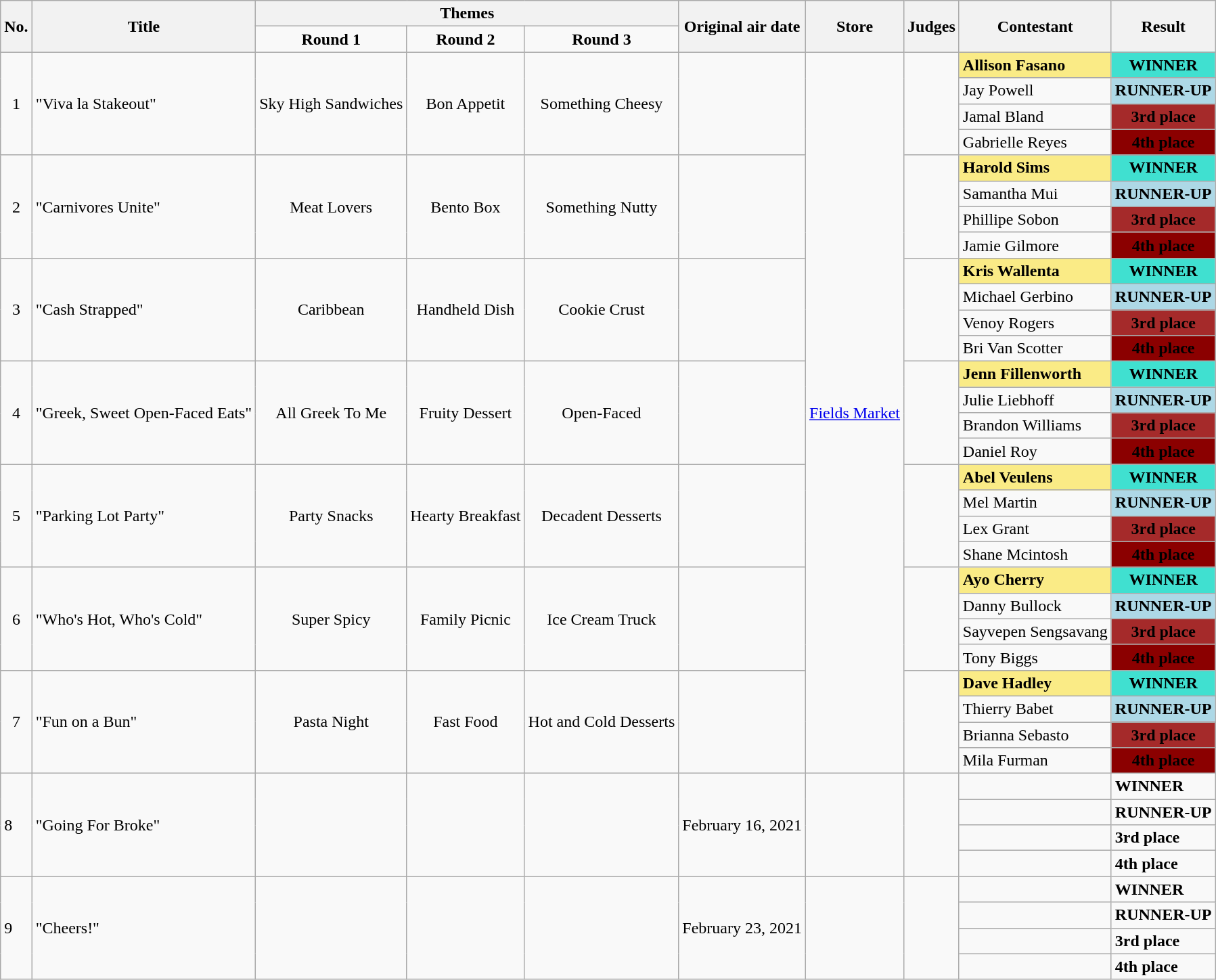<table class="wikitable">
<tr align=center>
<th rowspan=2>No.</th>
<th rowspan=2>Title</th>
<th colspan=3>Themes</th>
<th rowspan=2>Original air date</th>
<th rowspan=2>Store </th>
<th rowspan=2>Judges</th>
<th rowspan=2>Contestant</th>
<th rowspan=2>Result</th>
</tr>
<tr align=center>
<td><strong>Round 1</strong></td>
<td><strong>Round 2</strong></td>
<td><strong>Round 3</strong></td>
</tr>
<tr>
<td rowspan=4 align=center>1</td>
<td rowspan=4>"Viva la Stakeout"</td>
<td rowspan=4 align=center>Sky High Sandwiches</td>
<td rowspan=4 align=center>Bon Appetit</td>
<td rowspan=4 align=center>Something Cheesy</td>
<td rowspan=4 align=center valign=center></td>
<td rowspan=28 align=center valign=center><a href='#'>Fields Market</a> </td>
<td rowspan=4 valign=center></td>
<td style="background:#FAEB86"><strong>Allison Fasano</strong></td>
<td align=center valign=center style="background:turquoise;"><strong>WINNER</strong></td>
</tr>
<tr>
<td>Jay Powell</td>
<td align=center valign=center style="background:lightblue;"><strong>RUNNER-UP</strong></td>
</tr>
<tr>
<td>Jamal Bland</td>
<td align=center valign=center style="background:brown;"><strong>3rd place</strong></td>
</tr>
<tr>
<td>Gabrielle Reyes</td>
<td align=center valign=center style="background:darkred;"><strong>4th place</strong></td>
</tr>
<tr>
<td rowspan=4 align=center>2</td>
<td rowspan=4>"Carnivores Unite"</td>
<td rowspan=4 align=center>Meat Lovers</td>
<td rowspan=4 align=center>Bento Box</td>
<td rowspan=4 align=center>Something Nutty</td>
<td rowspan=4 align=center valign=center></td>
<td rowspan=4 valign=center></td>
<td style="background:#FAEB86"><strong>Harold Sims</strong></td>
<td align=center valign=center style="background:turquoise;"><strong>WINNER</strong></td>
</tr>
<tr>
<td>Samantha Mui</td>
<td align=center valign=center style="background:lightblue;"><strong>RUNNER-UP</strong></td>
</tr>
<tr>
<td>Phillipe Sobon</td>
<td align=center valign=center style="background:brown;"><strong>3rd place</strong></td>
</tr>
<tr>
<td>Jamie Gilmore</td>
<td align=center valign=center style="background:darkred;"><strong>4th place</strong></td>
</tr>
<tr>
<td rowspan=4 align=center>3</td>
<td rowspan=4>"Cash Strapped"</td>
<td rowspan=4 align=center>Caribbean</td>
<td rowspan=4 align=center>Handheld Dish</td>
<td rowspan=4 align=center>Cookie Crust</td>
<td rowspan=4 align=center valign=center></td>
<td rowspan=4 valign=center></td>
<td style="background:#FAEB86"><strong>Kris Wallenta</strong></td>
<td align=center valign=center style="background:turquoise;"><strong>WINNER</strong></td>
</tr>
<tr>
<td>Michael Gerbino</td>
<td align=center valign=center style="background:lightblue;"><strong>RUNNER-UP</strong></td>
</tr>
<tr>
<td>Venoy Rogers</td>
<td align=center valign=center style="background:brown;"><strong>3rd place</strong></td>
</tr>
<tr>
<td>Bri Van Scotter</td>
<td align=center valign=center style="background:darkred;"><strong>4th place</strong></td>
</tr>
<tr>
<td rowspan=4 align=center>4</td>
<td rowspan=4>"Greek, Sweet Open-Faced Eats"</td>
<td rowspan=4 align=center>All Greek To Me</td>
<td rowspan=4 align=center>Fruity Dessert</td>
<td rowspan=4 align=center>Open-Faced</td>
<td rowspan=4 align=center valign=center></td>
<td rowspan=4 valign=center></td>
<td style="background:#FAEB86"><strong>Jenn Fillenworth</strong></td>
<td align=center valign=center style="background:turquoise;"><strong>WINNER</strong></td>
</tr>
<tr>
<td>Julie Liebhoff</td>
<td align=center valign=center style="background:lightblue;"><strong>RUNNER-UP</strong></td>
</tr>
<tr>
<td>Brandon Williams</td>
<td align=center valign=center style="background:brown;"><strong>3rd place</strong></td>
</tr>
<tr>
<td>Daniel Roy</td>
<td align=center valign=center style="background:darkred;"><strong>4th place</strong></td>
</tr>
<tr>
<td rowspan=4 align=center>5</td>
<td rowspan=4>"Parking Lot Party"</td>
<td rowspan=4 align=center>Party Snacks</td>
<td rowspan=4 align=center>Hearty Breakfast</td>
<td rowspan=4 align=center>Decadent Desserts</td>
<td rowspan=4 align=center valign=center></td>
<td rowspan=4 valign=center></td>
<td style="background:#FAEB86"><strong>Abel Veulens</strong></td>
<td align=center valign=center style="background:turquoise;"><strong>WINNER</strong></td>
</tr>
<tr>
<td>Mel Martin</td>
<td align=center valign=center style="background:lightblue;"><strong>RUNNER-UP</strong></td>
</tr>
<tr>
<td>Lex Grant</td>
<td align=center valign=center style="background:brown;"><strong>3rd place</strong></td>
</tr>
<tr>
<td>Shane Mcintosh</td>
<td align=center valign=center style="background:darkred;"><strong>4th place</strong></td>
</tr>
<tr>
<td rowspan=4 align=center>6</td>
<td rowspan=4>"Who's Hot, Who's Cold"</td>
<td rowspan=4 align=center>Super Spicy</td>
<td rowspan=4 align=center>Family Picnic</td>
<td rowspan=4 align=center>Ice Cream Truck</td>
<td rowspan=4 align=center valign=center></td>
<td rowspan=4 valign=center></td>
<td style="background:#FAEB86"><strong>Ayo Cherry</strong></td>
<td align=center valign=center style="background:turquoise;"><strong>WINNER</strong></td>
</tr>
<tr>
<td>Danny Bullock</td>
<td align=center valign=center style="background:lightblue;"><strong>RUNNER-UP</strong></td>
</tr>
<tr>
<td>Sayvepen Sengsavang</td>
<td align=center valign=center style="background:brown;"><strong>3rd place</strong></td>
</tr>
<tr>
<td>Tony Biggs</td>
<td align=center valign=center style="background:darkred;"><strong>4th place</strong></td>
</tr>
<tr>
<td rowspan=4 align=center>7</td>
<td rowspan=4>"Fun on a Bun"</td>
<td rowspan=4 align=center>Pasta Night</td>
<td rowspan=4 align=center>Fast Food</td>
<td rowspan=4 align=center>Hot and Cold Desserts</td>
<td rowspan=4 align=center valign=center></td>
<td rowspan=4 valign=center></td>
<td style="background:#FAEB86"><strong>Dave Hadley</strong></td>
<td align=center valign=center style="background:turquoise;"><strong>WINNER</strong></td>
</tr>
<tr>
<td>Thierry Babet</td>
<td align=center valign=center style="background:lightblue;"><strong>RUNNER-UP</strong></td>
</tr>
<tr>
<td>Brianna Sebasto</td>
<td align=center valign=center style="background:brown;"><strong>3rd place</strong></td>
</tr>
<tr>
<td>Mila Furman</td>
<td align=center valign=center style="background:darkred;"><strong>4th place</strong></td>
</tr>
<tr>
<td rowspan="4">8</td>
<td rowspan="4">"Going For Broke"</td>
<td rowspan="4"></td>
<td rowspan="4"></td>
<td rowspan="4"></td>
<td rowspan="4">February 16, 2021</td>
<td rowspan="4"></td>
<td rowspan="4"></td>
<td></td>
<td><strong>WINNER</strong></td>
</tr>
<tr>
<td></td>
<td><strong>RUNNER-UP</strong></td>
</tr>
<tr>
<td></td>
<td><strong>3rd place</strong></td>
</tr>
<tr>
<td></td>
<td><strong>4th place</strong></td>
</tr>
<tr>
<td rowspan="4">9</td>
<td rowspan="4">"Cheers!"</td>
<td rowspan="4"></td>
<td rowspan="4"></td>
<td rowspan="4"></td>
<td rowspan="4">February 23, 2021</td>
<td rowspan="4"></td>
<td rowspan="4"></td>
<td></td>
<td><strong>WINNER</strong></td>
</tr>
<tr>
<td></td>
<td><strong>RUNNER-UP</strong></td>
</tr>
<tr>
<td></td>
<td><strong>3rd place</strong></td>
</tr>
<tr>
<td></td>
<td><strong>4th place</strong></td>
</tr>
</table>
